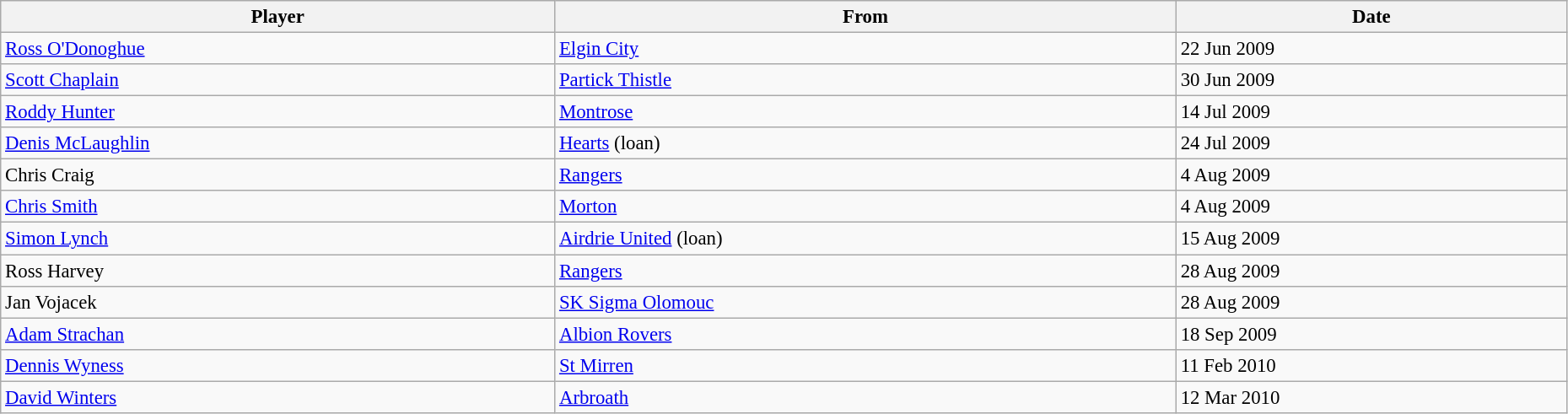<table class="wikitable" style="text-align:center; font-size:95%;width:98%; text-align:left">
<tr>
<th><strong>Player</strong></th>
<th><strong>From</strong></th>
<th><strong>Date</strong></th>
</tr>
<tr>
<td> <a href='#'>Ross O'Donoghue</a></td>
<td> <a href='#'>Elgin City</a></td>
<td>22 Jun 2009</td>
</tr>
<tr>
<td> <a href='#'>Scott Chaplain</a></td>
<td> <a href='#'>Partick Thistle</a></td>
<td>30 Jun 2009</td>
</tr>
<tr>
<td> <a href='#'>Roddy Hunter</a></td>
<td> <a href='#'>Montrose</a></td>
<td>14 Jul 2009</td>
</tr>
<tr>
<td> <a href='#'>Denis McLaughlin</a></td>
<td> <a href='#'>Hearts</a> (loan)</td>
<td>24 Jul 2009</td>
</tr>
<tr>
<td> Chris Craig</td>
<td> <a href='#'>Rangers</a></td>
<td>4 Aug 2009</td>
</tr>
<tr>
<td> <a href='#'>Chris Smith</a></td>
<td> <a href='#'>Morton</a></td>
<td>4 Aug 2009</td>
</tr>
<tr>
<td> <a href='#'>Simon Lynch</a></td>
<td> <a href='#'>Airdrie United</a> (loan)</td>
<td>15 Aug 2009</td>
</tr>
<tr>
<td> Ross Harvey</td>
<td> <a href='#'>Rangers</a></td>
<td>28 Aug 2009</td>
</tr>
<tr>
<td> Jan Vojacek</td>
<td> <a href='#'>SK Sigma Olomouc</a></td>
<td>28 Aug 2009</td>
</tr>
<tr>
<td> <a href='#'>Adam Strachan</a></td>
<td> <a href='#'>Albion Rovers</a></td>
<td>18 Sep 2009</td>
</tr>
<tr>
<td> <a href='#'>Dennis Wyness</a></td>
<td> <a href='#'>St Mirren</a></td>
<td>11 Feb 2010</td>
</tr>
<tr>
<td> <a href='#'>David Winters</a></td>
<td> <a href='#'>Arbroath</a></td>
<td>12 Mar 2010</td>
</tr>
</table>
